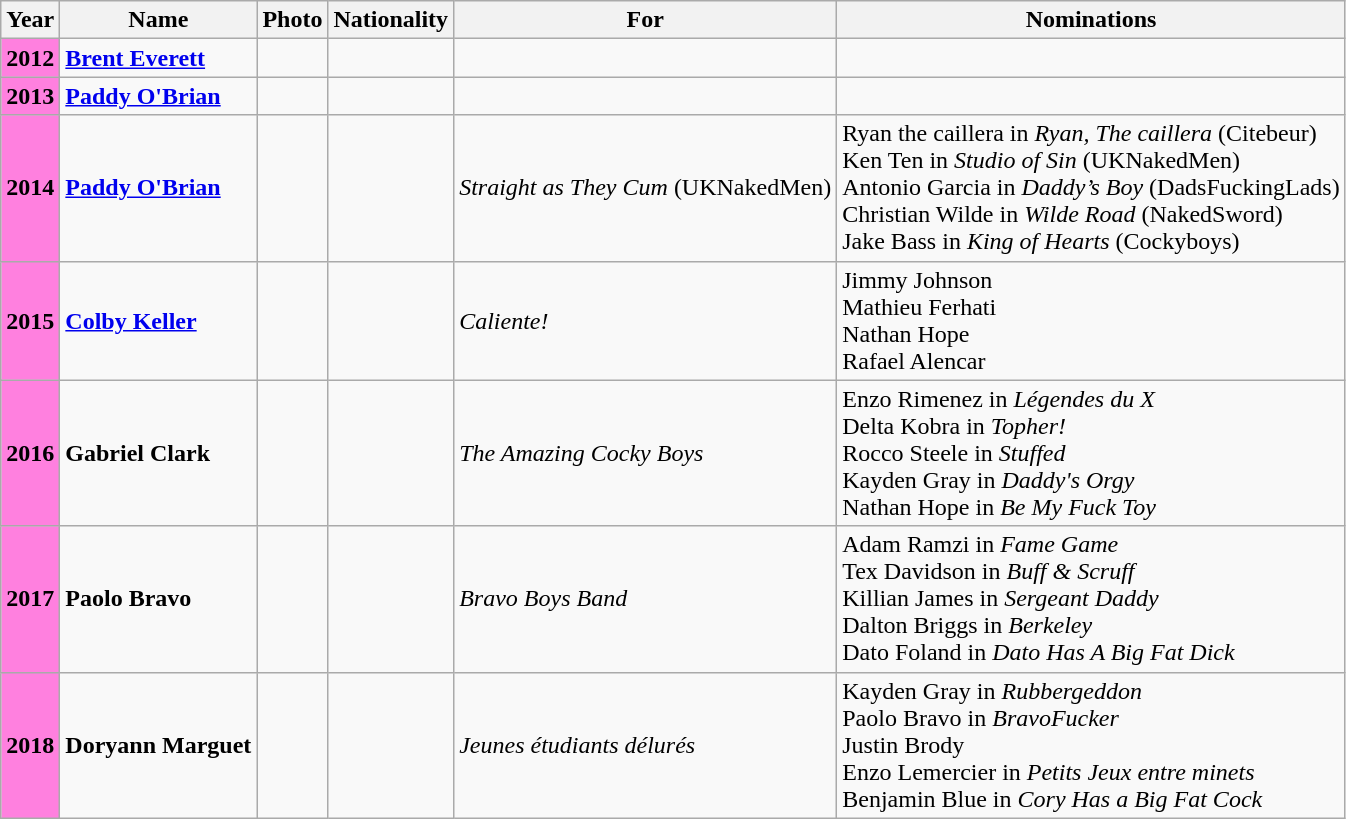<table class="wikitable">
<tr>
<th>Year</th>
<th>Name</th>
<th>Photo</th>
<th>Nationality</th>
<th>For</th>
<th>Nominations</th>
</tr>
<tr>
<th style="background-color: #FF80DF">2012</th>
<td><strong><a href='#'>Brent Everett</a></strong></td>
<td></td>
<td align=center></td>
<td></td>
<td></td>
</tr>
<tr>
<th style="background-color: #FF80DF">2013</th>
<td><strong><a href='#'>Paddy O'Brian</a></strong></td>
<td></td>
<td align=center></td>
<td></td>
<td></td>
</tr>
<tr>
<th style="background-color: #FF80DF">2014</th>
<td><strong><a href='#'>Paddy O'Brian</a></strong></td>
<td></td>
<td align=center></td>
<td><em>Straight as They Cum</em> (UKNakedMen)</td>
<td>Ryan the caillera in <em>Ryan, The caillera</em> (Citebeur)<br>Ken Ten in <em>Studio of Sin</em> (UKNakedMen)<br>Antonio Garcia in <em>Daddy’s Boy</em> (DadsFuckingLads)<br>Christian Wilde in <em>Wilde Road</em> (NakedSword)<br>Jake Bass in <em>King of Hearts</em> (Cockyboys)</td>
</tr>
<tr>
<th style="background-color: #FF80DF">2015</th>
<td><strong><a href='#'>Colby Keller</a></strong></td>
<td></td>
<td align=center></td>
<td><em>Caliente!</em></td>
<td>Jimmy Johnson<br>Mathieu Ferhati<br>Nathan Hope<br>Rafael Alencar</td>
</tr>
<tr>
<th style="background-color: #FF80DF">2016</th>
<td><strong>Gabriel Clark</strong></td>
<td></td>
<td></td>
<td><em>The Amazing Cocky Boys</em></td>
<td>Enzo Rimenez in <em>Légendes du X</em><br>Delta Kobra in <em>Topher!</em><br>Rocco Steele in <em>Stuffed</em><br>Kayden Gray in <em>Daddy's Orgy</em><br>Nathan Hope in <em>Be My Fuck Toy</em></td>
</tr>
<tr>
<th style="background-color: #FF80DF">2017</th>
<td><strong>Paolo Bravo</strong></td>
<td></td>
<td></td>
<td><em>Bravo Boys Band</em></td>
<td>Adam Ramzi in <em>Fame Game</em><br>Tex Davidson in <em>Buff & Scruff</em><br>Killian James in <em>Sergeant Daddy</em><br>Dalton Briggs in <em>Berkeley</em><br>Dato Foland in <em>Dato Has A Big Fat Dick</em></td>
</tr>
<tr>
<th style="background-color: #FF80DF">2018</th>
<td><strong>Doryann Marguet</strong></td>
<td></td>
<td></td>
<td><em>Jeunes étudiants délurés</em></td>
<td>Kayden Gray in <em>Rubbergeddon</em><br>Paolo Bravo in <em>BravoFucker</em><br>Justin Brody<br>Enzo Lemercier in <em>Petits Jeux entre minets</em><br>Benjamin Blue in <em>Cory Has a Big Fat Cock</em></td>
</tr>
</table>
